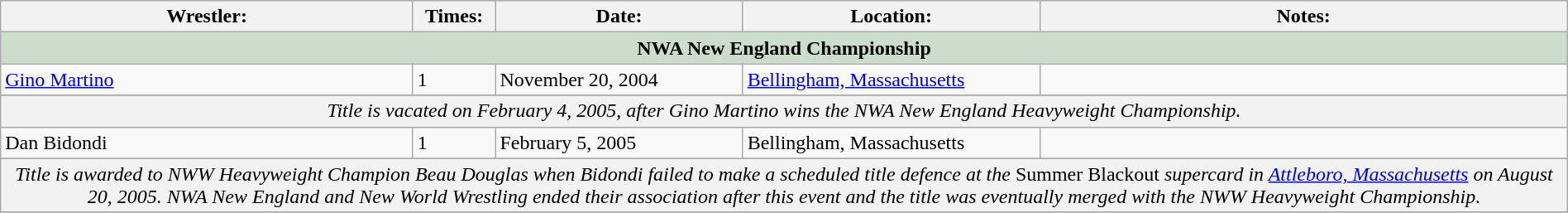<table class="wikitable" width=100%>
<tr>
<th width=25%>Wrestler:</th>
<th width=5%>Times:</th>
<th width=15%>Date:</th>
<th width=18%>Location:</th>
<th width=32%>Notes:</th>
</tr>
<tr>
<td colspan=5 style="background: #ccddcc;" align=center><strong>NWA New England Championship</strong></td>
</tr>
<tr>
<td><a href='#'>Gino Martino</a></td>
<td>1</td>
<td>November 20, 2004</td>
<td><a href='#'>Bellingham, Massachusetts</a></td>
<td></td>
</tr>
<tr>
</tr>
<tr style="background: #f2f2f2;">
<td colspan="5" align=center><em>Title is vacated on February 4, 2005, after Gino Martino wins the NWA New England Heavyweight Championship.</em></td>
</tr>
<tr>
<td>Dan Bidondi</td>
<td>1</td>
<td>February 5, 2005</td>
<td>Bellingham, Massachusetts</td>
<td></td>
</tr>
<tr>
</tr>
<tr style="background: #f2f2f2;">
<td colspan="5" align=center><em>Title is awarded to NWW Heavyweight Champion Beau Douglas when Bidondi failed to make a scheduled title defence at the </em>Summer Blackout<em> supercard in <a href='#'>Attleboro, Massachusetts</a> on August 20, 2005. NWA New England and New World Wrestling ended their association after this event and the title was eventually merged with the NWW Heavyweight Championship.</em></td>
</tr>
<tr>
</tr>
</table>
